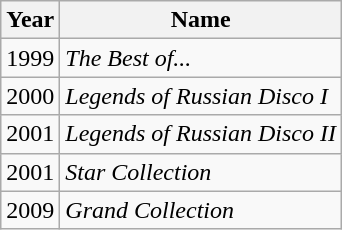<table class="wikitable">
<tr>
<th>Year</th>
<th>Name</th>
</tr>
<tr>
<td>1999</td>
<td><em>The Best of...</em></td>
</tr>
<tr>
<td>2000</td>
<td><em>Legends of Russian Disco I</em></td>
</tr>
<tr>
<td>2001</td>
<td><em>Legends of Russian Disco II</em></td>
</tr>
<tr>
<td>2001</td>
<td><em>Star Collection</em></td>
</tr>
<tr>
<td>2009</td>
<td><em>Grand Collection</em></td>
</tr>
</table>
